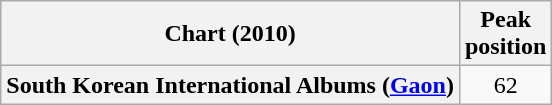<table class="wikitable plainrowheaders" style="text-align:center">
<tr>
<th scope="col">Chart (2010)</th>
<th scope="col">Peak<br>position</th>
</tr>
<tr>
<th scope="row">South Korean International Albums (<a href='#'>Gaon</a>)</th>
<td>62</td>
</tr>
</table>
